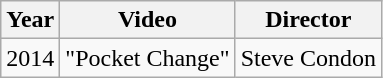<table class="wikitable">
<tr>
<th>Year</th>
<th>Video</th>
<th>Director</th>
</tr>
<tr>
<td>2014</td>
<td>"Pocket Change"</td>
<td>Steve Condon</td>
</tr>
</table>
